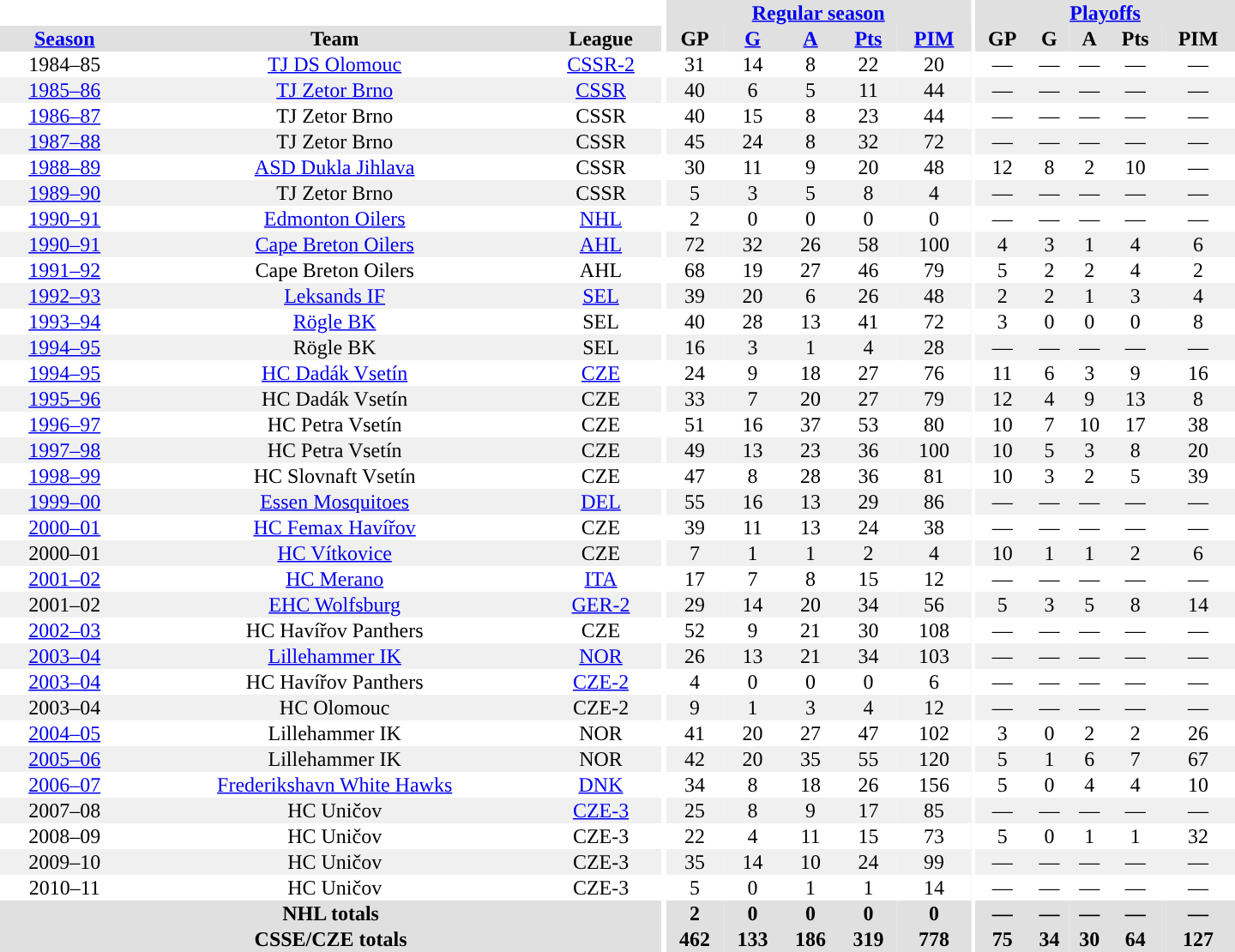<table border="0" cellpadding="1" cellspacing="0" style="text-align:center; width:60em">
<tr bgcolor="#e0e0e0">
<th colspan="3" bgcolor="#ffffff"></th>
<th rowspan="100" bgcolor="#ffffff"></th>
<th colspan="5"><a href='#'>Regular season</a></th>
<th rowspan="100" bgcolor="#ffffff"></th>
<th colspan="5"><a href='#'>Playoffs</a></th>
</tr>
<tr bgcolor="#e0e0e0">
<th><a href='#'>Season</a></th>
<th>Team</th>
<th>League</th>
<th>GP</th>
<th><a href='#'>G</a></th>
<th><a href='#'>A</a></th>
<th><a href='#'>Pts</a></th>
<th><a href='#'>PIM</a></th>
<th>GP</th>
<th>G</th>
<th>A</th>
<th>Pts</th>
<th>PIM</th>
</tr>
<tr>
<td>1984–85</td>
<td><a href='#'>TJ DS Olomouc</a></td>
<td><a href='#'>CSSR-2</a></td>
<td>31</td>
<td>14</td>
<td>8</td>
<td>22</td>
<td>20</td>
<td>—</td>
<td>—</td>
<td>—</td>
<td>—</td>
<td>—</td>
</tr>
<tr bgcolor="#f0f0f0">
<td><a href='#'>1985–86</a></td>
<td><a href='#'>TJ Zetor Brno</a></td>
<td><a href='#'>CSSR</a></td>
<td>40</td>
<td>6</td>
<td>5</td>
<td>11</td>
<td>44</td>
<td>—</td>
<td>—</td>
<td>—</td>
<td>—</td>
<td>—</td>
</tr>
<tr>
<td><a href='#'>1986–87</a></td>
<td>TJ Zetor Brno</td>
<td>CSSR</td>
<td>40</td>
<td>15</td>
<td>8</td>
<td>23</td>
<td>44</td>
<td>—</td>
<td>—</td>
<td>—</td>
<td>—</td>
<td>—</td>
</tr>
<tr bgcolor="#f0f0f0">
<td><a href='#'>1987–88</a></td>
<td>TJ Zetor Brno</td>
<td>CSSR</td>
<td>45</td>
<td>24</td>
<td>8</td>
<td>32</td>
<td>72</td>
<td>—</td>
<td>—</td>
<td>—</td>
<td>—</td>
<td>—</td>
</tr>
<tr>
<td><a href='#'>1988–89</a></td>
<td><a href='#'>ASD Dukla Jihlava</a></td>
<td>CSSR</td>
<td>30</td>
<td>11</td>
<td>9</td>
<td>20</td>
<td>48</td>
<td>12</td>
<td>8</td>
<td>2</td>
<td>10</td>
<td>—</td>
</tr>
<tr bgcolor="#f0f0f">
<td><a href='#'>1989–90</a></td>
<td>TJ Zetor Brno</td>
<td>CSSR</td>
<td>5</td>
<td>3</td>
<td>5</td>
<td>8</td>
<td>4</td>
<td>—</td>
<td>—</td>
<td>—</td>
<td>—</td>
<td>—</td>
</tr>
<tr>
<td><a href='#'>1990–91</a></td>
<td><a href='#'>Edmonton Oilers</a></td>
<td><a href='#'>NHL</a></td>
<td>2</td>
<td>0</td>
<td>0</td>
<td>0</td>
<td>0</td>
<td>—</td>
<td>—</td>
<td>—</td>
<td>—</td>
<td>—</td>
</tr>
<tr bgcolor="#f0f0f0">
<td><a href='#'>1990–91</a></td>
<td><a href='#'>Cape Breton Oilers</a></td>
<td><a href='#'>AHL</a></td>
<td>72</td>
<td>32</td>
<td>26</td>
<td>58</td>
<td>100</td>
<td>4</td>
<td>3</td>
<td>1</td>
<td>4</td>
<td>6</td>
</tr>
<tr>
<td><a href='#'>1991–92</a></td>
<td>Cape Breton Oilers</td>
<td>AHL</td>
<td>68</td>
<td>19</td>
<td>27</td>
<td>46</td>
<td>79</td>
<td>5</td>
<td>2</td>
<td>2</td>
<td>4</td>
<td>2</td>
</tr>
<tr bgcolor="#f0f0f0">
<td><a href='#'>1992–93</a></td>
<td><a href='#'>Leksands IF</a></td>
<td><a href='#'>SEL</a></td>
<td>39</td>
<td>20</td>
<td>6</td>
<td>26</td>
<td>48</td>
<td>2</td>
<td>2</td>
<td>1</td>
<td>3</td>
<td>4</td>
</tr>
<tr>
<td><a href='#'>1993–94</a></td>
<td><a href='#'>Rögle BK</a></td>
<td>SEL</td>
<td>40</td>
<td>28</td>
<td>13</td>
<td>41</td>
<td>72</td>
<td>3</td>
<td>0</td>
<td>0</td>
<td>0</td>
<td>8</td>
</tr>
<tr bgcolor="#f0f0f0">
<td><a href='#'>1994–95</a></td>
<td>Rögle BK</td>
<td>SEL</td>
<td>16</td>
<td>3</td>
<td>1</td>
<td>4</td>
<td>28</td>
<td>—</td>
<td>—</td>
<td>—</td>
<td>—</td>
<td>—</td>
</tr>
<tr>
<td><a href='#'>1994–95</a></td>
<td><a href='#'>HC Dadák Vsetín</a></td>
<td><a href='#'>CZE</a></td>
<td>24</td>
<td>9</td>
<td>18</td>
<td>27</td>
<td>76</td>
<td>11</td>
<td>6</td>
<td>3</td>
<td>9</td>
<td>16</td>
</tr>
<tr bgcolor="#f0f0f0">
<td><a href='#'>1995–96</a></td>
<td>HC Dadák Vsetín</td>
<td>CZE</td>
<td>33</td>
<td>7</td>
<td>20</td>
<td>27</td>
<td>79</td>
<td>12</td>
<td>4</td>
<td>9</td>
<td>13</td>
<td>8</td>
</tr>
<tr>
<td><a href='#'>1996–97</a></td>
<td>HC Petra Vsetín</td>
<td>CZE</td>
<td>51</td>
<td>16</td>
<td>37</td>
<td>53</td>
<td>80</td>
<td>10</td>
<td>7</td>
<td>10</td>
<td>17</td>
<td>38</td>
</tr>
<tr bgcolor="#f0f0f0">
<td><a href='#'>1997–98</a></td>
<td>HC Petra Vsetín</td>
<td>CZE</td>
<td>49</td>
<td>13</td>
<td>23</td>
<td>36</td>
<td>100</td>
<td>10</td>
<td>5</td>
<td>3</td>
<td>8</td>
<td>20</td>
</tr>
<tr>
<td><a href='#'>1998–99</a></td>
<td>HC Slovnaft Vsetín</td>
<td>CZE</td>
<td>47</td>
<td>8</td>
<td>28</td>
<td>36</td>
<td>81</td>
<td>10</td>
<td>3</td>
<td>2</td>
<td>5</td>
<td>39</td>
</tr>
<tr bgcolor="#f0f0f0">
<td><a href='#'>1999–00</a></td>
<td><a href='#'>Essen Mosquitoes</a></td>
<td><a href='#'>DEL</a></td>
<td>55</td>
<td>16</td>
<td>13</td>
<td>29</td>
<td>86</td>
<td>—</td>
<td>—</td>
<td>—</td>
<td>—</td>
<td>—</td>
</tr>
<tr>
<td><a href='#'>2000–01</a></td>
<td><a href='#'>HC Femax Havířov</a></td>
<td>CZE</td>
<td>39</td>
<td>11</td>
<td>13</td>
<td>24</td>
<td>38</td>
<td>—</td>
<td>—</td>
<td>—</td>
<td>—</td>
<td>—</td>
</tr>
<tr bgcolor="#f0f0f0">
<td>2000–01</td>
<td><a href='#'>HC Vítkovice</a></td>
<td>CZE</td>
<td>7</td>
<td>1</td>
<td>1</td>
<td>2</td>
<td>4</td>
<td>10</td>
<td>1</td>
<td>1</td>
<td>2</td>
<td>6</td>
</tr>
<tr>
<td><a href='#'>2001–02</a></td>
<td><a href='#'>HC Merano</a></td>
<td><a href='#'>ITA</a></td>
<td>17</td>
<td>7</td>
<td>8</td>
<td>15</td>
<td>12</td>
<td>—</td>
<td>—</td>
<td>—</td>
<td>—</td>
<td>—</td>
</tr>
<tr bgcolor="#f0f0f0">
<td>2001–02</td>
<td><a href='#'>EHC Wolfsburg</a></td>
<td><a href='#'>GER-2</a></td>
<td>29</td>
<td>14</td>
<td>20</td>
<td>34</td>
<td>56</td>
<td>5</td>
<td>3</td>
<td>5</td>
<td>8</td>
<td>14</td>
</tr>
<tr>
<td><a href='#'>2002–03</a></td>
<td>HC Havířov Panthers</td>
<td>CZE</td>
<td>52</td>
<td>9</td>
<td>21</td>
<td>30</td>
<td>108</td>
<td>—</td>
<td>—</td>
<td>—</td>
<td>—</td>
<td>—</td>
</tr>
<tr bgcolor="#f0f0f0">
<td><a href='#'>2003–04</a></td>
<td><a href='#'>Lillehammer IK</a></td>
<td><a href='#'>NOR</a></td>
<td>26</td>
<td>13</td>
<td>21</td>
<td>34</td>
<td>103</td>
<td>—</td>
<td>—</td>
<td>—</td>
<td>—</td>
<td>—</td>
</tr>
<tr>
<td><a href='#'>2003–04</a></td>
<td>HC Havířov Panthers</td>
<td><a href='#'>CZE-2</a></td>
<td>4</td>
<td>0</td>
<td>0</td>
<td>0</td>
<td>6</td>
<td>—</td>
<td>—</td>
<td>—</td>
<td>—</td>
<td>—</td>
</tr>
<tr bgcolor="#f0f0f0">
<td>2003–04</td>
<td>HC Olomouc</td>
<td>CZE-2</td>
<td>9</td>
<td>1</td>
<td>3</td>
<td>4</td>
<td>12</td>
<td>—</td>
<td>—</td>
<td>—</td>
<td>—</td>
<td>—</td>
</tr>
<tr>
<td><a href='#'>2004–05</a></td>
<td>Lillehammer IK</td>
<td>NOR</td>
<td>41</td>
<td>20</td>
<td>27</td>
<td>47</td>
<td>102</td>
<td>3</td>
<td>0</td>
<td>2</td>
<td>2</td>
<td>26</td>
</tr>
<tr bgcolor="#f0f0f0">
<td><a href='#'>2005–06</a></td>
<td>Lillehammer IK</td>
<td>NOR</td>
<td>42</td>
<td>20</td>
<td>35</td>
<td>55</td>
<td>120</td>
<td>5</td>
<td>1</td>
<td>6</td>
<td>7</td>
<td>67</td>
</tr>
<tr>
<td><a href='#'>2006–07</a></td>
<td><a href='#'>Frederikshavn White Hawks</a></td>
<td><a href='#'>DNK</a></td>
<td>34</td>
<td>8</td>
<td>18</td>
<td>26</td>
<td>156</td>
<td>5</td>
<td>0</td>
<td>4</td>
<td>4</td>
<td>10</td>
</tr>
<tr bgcolor="#f0f0f0">
<td>2007–08</td>
<td>HC Uničov</td>
<td><a href='#'>CZE-3</a></td>
<td>25</td>
<td>8</td>
<td>9</td>
<td>17</td>
<td>85</td>
<td>—</td>
<td>—</td>
<td>—</td>
<td>—</td>
<td>—</td>
</tr>
<tr>
<td>2008–09</td>
<td>HC Uničov</td>
<td>CZE-3</td>
<td>22</td>
<td>4</td>
<td>11</td>
<td>15</td>
<td>73</td>
<td>5</td>
<td>0</td>
<td>1</td>
<td>1</td>
<td>32</td>
</tr>
<tr bgcolor="#f0f0f0">
<td>2009–10</td>
<td>HC Uničov</td>
<td>CZE-3</td>
<td>35</td>
<td>14</td>
<td>10</td>
<td>24</td>
<td>99</td>
<td>—</td>
<td>—</td>
<td>—</td>
<td>—</td>
<td>—</td>
</tr>
<tr>
<td>2010–11</td>
<td>HC Uničov</td>
<td>CZE-3</td>
<td>5</td>
<td>0</td>
<td>1</td>
<td>1</td>
<td>14</td>
<td>—</td>
<td>—</td>
<td>—</td>
<td>—</td>
<td>—</td>
</tr>
<tr bgcolor="#e0e0e0">
<th colspan="3">NHL totals</th>
<th>2</th>
<th>0</th>
<th>0</th>
<th>0</th>
<th>0</th>
<th>—</th>
<th>—</th>
<th>—</th>
<th>—</th>
<th>—</th>
</tr>
<tr bgcolor="#e0e0e0">
<th colspan="3">CSSE/CZE totals</th>
<th>462</th>
<th>133</th>
<th>186</th>
<th>319</th>
<th>778</th>
<th>75</th>
<th>34</th>
<th>30</th>
<th>64</th>
<th>127</th>
</tr>
</table>
